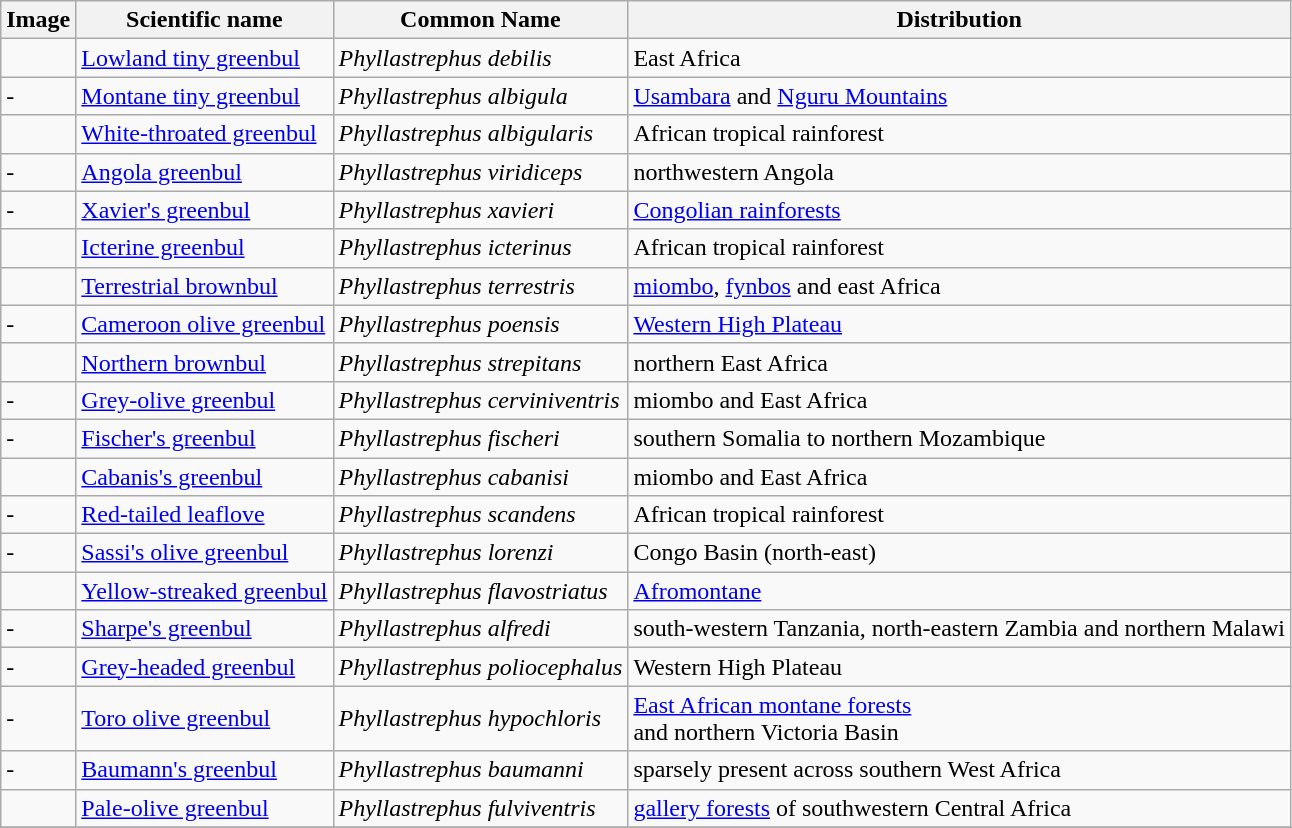<table class="wikitable">
<tr>
<th>Image</th>
<th>Scientific name</th>
<th>Common Name</th>
<th>Distribution</th>
</tr>
<tr>
<td></td>
<td><a href='#'>Lowland tiny greenbul</a></td>
<td><em>Phyllastrephus debilis</em></td>
<td>East Africa</td>
</tr>
<tr>
<td>-</td>
<td><a href='#'>Montane tiny greenbul</a></td>
<td><em>Phyllastrephus albigula</em></td>
<td><a href='#'>Usambara</a> and <a href='#'>Nguru Mountains</a></td>
</tr>
<tr>
<td></td>
<td><a href='#'>White-throated greenbul</a></td>
<td><em>Phyllastrephus albigularis</em></td>
<td>African tropical rainforest</td>
</tr>
<tr>
<td>-</td>
<td><a href='#'>Angola greenbul</a></td>
<td><em>Phyllastrephus viridiceps</em></td>
<td>northwestern Angola</td>
</tr>
<tr>
<td>-</td>
<td><a href='#'>Xavier's greenbul</a></td>
<td><em>Phyllastrephus xavieri</em></td>
<td><a href='#'>Congolian rainforests</a></td>
</tr>
<tr>
<td></td>
<td><a href='#'>Icterine greenbul</a></td>
<td><em>Phyllastrephus icterinus</em></td>
<td>African tropical rainforest</td>
</tr>
<tr>
<td></td>
<td><a href='#'>Terrestrial brownbul</a></td>
<td><em>Phyllastrephus terrestris</em></td>
<td><a href='#'>miombo</a>, <a href='#'>fynbos</a> and east Africa</td>
</tr>
<tr>
<td>-</td>
<td><a href='#'>Cameroon olive greenbul</a></td>
<td><em>Phyllastrephus poensis</em></td>
<td><a href='#'>Western High Plateau</a></td>
</tr>
<tr>
<td></td>
<td><a href='#'>Northern brownbul</a></td>
<td><em>Phyllastrephus strepitans</em></td>
<td>northern East Africa</td>
</tr>
<tr>
<td>-</td>
<td><a href='#'>Grey-olive greenbul</a></td>
<td><em>Phyllastrephus cerviniventris</em></td>
<td>miombo and East Africa</td>
</tr>
<tr>
<td>-</td>
<td><a href='#'>Fischer's greenbul</a></td>
<td><em>Phyllastrephus fischeri</em></td>
<td>southern Somalia to northern Mozambique</td>
</tr>
<tr>
<td></td>
<td><a href='#'>Cabanis's greenbul</a></td>
<td><em>Phyllastrephus cabanisi</em></td>
<td>miombo and East Africa</td>
</tr>
<tr>
<td>-</td>
<td><a href='#'>Red-tailed leaflove</a></td>
<td><em>Phyllastrephus scandens</em></td>
<td>African tropical rainforest</td>
</tr>
<tr>
<td>-</td>
<td><a href='#'>Sassi's olive greenbul</a></td>
<td><em>Phyllastrephus lorenzi</em></td>
<td>Congo Basin (north-east)</td>
</tr>
<tr>
<td></td>
<td><a href='#'>Yellow-streaked greenbul</a></td>
<td><em>Phyllastrephus flavostriatus</em></td>
<td><a href='#'>Afromontane</a></td>
</tr>
<tr>
<td>-</td>
<td><a href='#'>Sharpe's greenbul</a></td>
<td><em>Phyllastrephus alfredi</em></td>
<td>south-western Tanzania, north-eastern Zambia and northern Malawi</td>
</tr>
<tr>
<td>-</td>
<td><a href='#'>Grey-headed greenbul</a></td>
<td><em>Phyllastrephus poliocephalus</em></td>
<td>Western High Plateau</td>
</tr>
<tr>
<td>-</td>
<td><a href='#'>Toro olive greenbul</a></td>
<td><em>Phyllastrephus hypochloris</em></td>
<td><a href='#'>East African montane forests</a><br>and northern Victoria Basin</td>
</tr>
<tr>
<td>-</td>
<td><a href='#'>Baumann's greenbul</a></td>
<td><em>Phyllastrephus baumanni</em></td>
<td>sparsely present across southern West Africa</td>
</tr>
<tr>
<td></td>
<td><a href='#'>Pale-olive greenbul</a></td>
<td><em>Phyllastrephus fulviventris</em></td>
<td><a href='#'>gallery forests</a> of southwestern Central Africa</td>
</tr>
<tr>
</tr>
</table>
